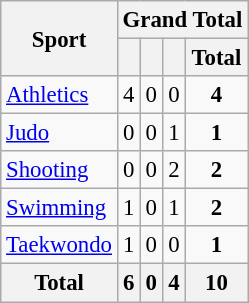<table class="wikitable" style="font-size: 95%">
<tr>
<th rowspan=2>Sport</th>
<th colspan=4>Grand Total</th>
</tr>
<tr>
<th></th>
<th></th>
<th></th>
<th>Total</th>
</tr>
<tr align=center>
<td align=left><a href='#'>Athletics</a></td>
<td>4</td>
<td>0</td>
<td>0</td>
<td><strong>4</strong></td>
</tr>
<tr align=center>
<td align=left><a href='#'>Judo</a></td>
<td>0</td>
<td>0</td>
<td>1</td>
<td><strong>1</strong></td>
</tr>
<tr align=center>
<td align=left><a href='#'>Shooting</a></td>
<td>0</td>
<td>0</td>
<td>2</td>
<td><strong>2</strong></td>
</tr>
<tr align=center>
<td align=left><a href='#'>Swimming</a></td>
<td>1</td>
<td>0</td>
<td>1</td>
<td><strong>2</strong></td>
</tr>
<tr align=center>
<td align=left><a href='#'>Taekwondo</a></td>
<td>1</td>
<td>0</td>
<td>0</td>
<td><strong>1</strong></td>
</tr>
<tr align=center>
<th>Total</th>
<th>6</th>
<th>0</th>
<th>4</th>
<th>10</th>
</tr>
</table>
